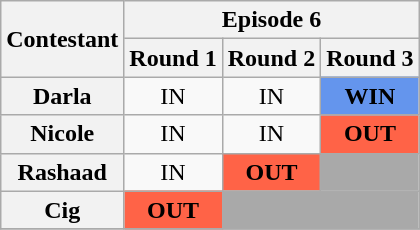<table class="wikitable" style="text-align:center;font-size:100%">
<tr>
<th rowspan=2>Contestant</th>
<th colspan=3>Episode 6</th>
</tr>
<tr>
<th>Round 1</th>
<th>Round 2</th>
<th>Round 3</th>
</tr>
<tr>
<th>Darla</th>
<td>IN</td>
<td>IN</td>
<td style="background:cornflowerblue;"><strong>WIN</strong></td>
</tr>
<tr>
<th>Nicole</th>
<td>IN</td>
<td>IN</td>
<td style="background:tomato;"><strong>OUT</strong></td>
</tr>
<tr>
<th>Rashaad</th>
<td>IN</td>
<td style="background:tomato;"><strong>OUT</strong></td>
<td colspan="3" style="background:darkgrey;"></td>
</tr>
<tr>
<th>Cig</th>
<td style="background:tomato;"><strong>OUT</strong></td>
<td colspan="3" style="background:darkgrey;"></td>
</tr>
<tr>
</tr>
</table>
